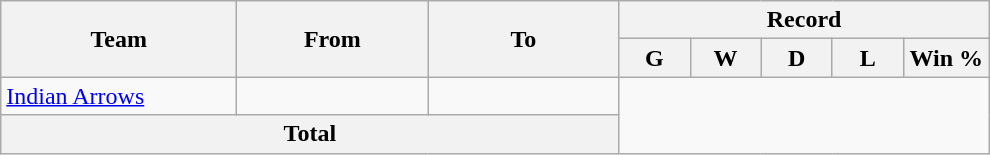<table class="wikitable" style="text-align: center">
<tr>
<th rowspan=2! width=150>Team</th>
<th rowspan=2! width=120>From</th>
<th rowspan=2! width=120>To</th>
<th colspan=7>Record</th>
</tr>
<tr>
<th width=40>G</th>
<th width=40>W</th>
<th width=40>D</th>
<th width=40>L</th>
<th width=50>Win %</th>
</tr>
<tr>
<td align=left> <a href='#'>Indian Arrows</a></td>
<td align=left></td>
<td align=left><br></td>
</tr>
<tr>
<th colspan="3">Total<br></th>
</tr>
</table>
